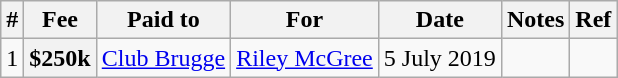<table class="wikitable plainrowheaders">
<tr>
<th scope="col">#</th>
<th scope="col">Fee</th>
<th scope="col">Paid to</th>
<th scope="col">For</th>
<th scope="col">Date</th>
<th scope="col">Notes</th>
<th scope="col">Ref</th>
</tr>
<tr>
<td align=center>1</td>
<th scope="row">$250k</th>
<td> <a href='#'>Club Brugge</a></td>
<td><a href='#'>Riley McGree</a></td>
<td>5 July 2019</td>
<td style="text-align:left;"></td>
<td align=center></td>
</tr>
</table>
